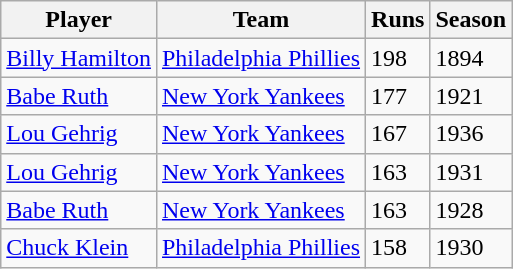<table class="wikitable">
<tr>
<th>Player</th>
<th>Team</th>
<th>Runs</th>
<th>Season</th>
</tr>
<tr>
<td><a href='#'>Billy Hamilton</a></td>
<td><a href='#'>Philadelphia Phillies</a></td>
<td>198</td>
<td>1894</td>
</tr>
<tr>
<td><a href='#'>Babe Ruth</a></td>
<td><a href='#'>New York Yankees</a></td>
<td>177</td>
<td>1921</td>
</tr>
<tr>
<td><a href='#'>Lou Gehrig</a></td>
<td><a href='#'>New York Yankees</a></td>
<td>167</td>
<td>1936</td>
</tr>
<tr>
<td><a href='#'>Lou Gehrig</a></td>
<td><a href='#'>New York Yankees</a></td>
<td>163</td>
<td>1931</td>
</tr>
<tr>
<td><a href='#'>Babe Ruth</a></td>
<td><a href='#'>New York Yankees</a></td>
<td>163</td>
<td>1928</td>
</tr>
<tr>
<td><a href='#'>Chuck Klein</a></td>
<td><a href='#'>Philadelphia Phillies</a></td>
<td>158</td>
<td>1930</td>
</tr>
</table>
